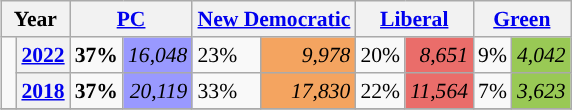<table class="wikitable" style="float:right; width:400; font-size:90%; margin-left:1em;">
<tr>
<th colspan="2" scope="col">Year</th>
<th colspan="2" scope="col"><a href='#'>PC</a></th>
<th colspan="2" scope="col"><a href='#'>New Democratic</a></th>
<th colspan="2" scope="col"><a href='#'>Liberal</a></th>
<th colspan="2" scope="col"><a href='#'>Green</a></th>
</tr>
<tr>
<td rowspan="2" style="width: 0.25em; background-color: "></td>
<th><a href='#'>2022</a></th>
<td><strong>37%</strong></td>
<td style="text-align:right; background:#9999FF;"><em>16,048</em></td>
<td>23%</td>
<td style="text-align:right; background:#F4A460;"><em>9,978</em></td>
<td>20%</td>
<td style="text-align:right; background:#EA6D6A;"><em>8,651</em></td>
<td>9%</td>
<td style="text-align:right; background:#99C955;"><em>4,042</em></td>
</tr>
<tr>
<th><a href='#'>2018</a></th>
<td><strong>37%</strong></td>
<td style="text-align:right; background:#9999FF;"><em>20,119</em></td>
<td>33%</td>
<td style="text-align:right; background:#F4A460;"><em>17,830</em></td>
<td>22%</td>
<td style="text-align:right; background:#EA6D6A;"><em>11,564</em></td>
<td>7%</td>
<td style="text-align:right; background:#99C955;"><em>3,623</em></td>
</tr>
<tr>
</tr>
</table>
